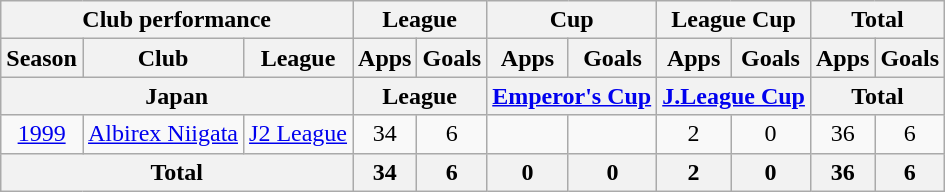<table class="wikitable" style="text-align:center;">
<tr>
<th colspan=3>Club performance</th>
<th colspan=2>League</th>
<th colspan=2>Cup</th>
<th colspan=2>League Cup</th>
<th colspan=2>Total</th>
</tr>
<tr>
<th>Season</th>
<th>Club</th>
<th>League</th>
<th>Apps</th>
<th>Goals</th>
<th>Apps</th>
<th>Goals</th>
<th>Apps</th>
<th>Goals</th>
<th>Apps</th>
<th>Goals</th>
</tr>
<tr>
<th colspan=3>Japan</th>
<th colspan=2>League</th>
<th colspan=2><a href='#'>Emperor's Cup</a></th>
<th colspan=2><a href='#'>J.League Cup</a></th>
<th colspan=2>Total</th>
</tr>
<tr>
<td><a href='#'>1999</a></td>
<td><a href='#'>Albirex Niigata</a></td>
<td><a href='#'>J2 League</a></td>
<td>34</td>
<td>6</td>
<td></td>
<td></td>
<td>2</td>
<td>0</td>
<td>36</td>
<td>6</td>
</tr>
<tr>
<th colspan=3>Total</th>
<th>34</th>
<th>6</th>
<th>0</th>
<th>0</th>
<th>2</th>
<th>0</th>
<th>36</th>
<th>6</th>
</tr>
</table>
